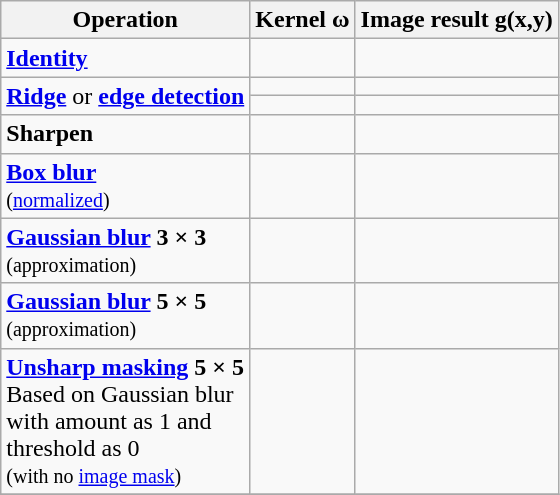<table class="wikitable">
<tr>
<th>Operation</th>
<th>Kernel ω</th>
<th>Image result g(x,y)</th>
</tr>
<tr>
<td><strong><a href='#'>Identity</a></strong></td>
<td align="center"></td>
<td></td>
</tr>
<tr>
<td rowspan="2"><strong><a href='#'>Ridge</a></strong> or <strong><a href='#'>edge detection</a></strong></td>
<td align="center"></td>
<td></td>
</tr>
<tr>
<td align="center"></td>
<td></td>
</tr>
<tr>
<td><strong>Sharpen</strong></td>
<td align="center"></td>
<td></td>
</tr>
<tr>
<td><strong><a href='#'>Box blur</a></strong> <br> <small>(<a href='#'>normalized</a>)</small></td>
<td align="center"></td>
<td></td>
</tr>
<tr>
<td><strong><a href='#'>Gaussian blur</a> 3 × 3</strong> <br> <small>(approximation)</small></td>
<td align="center"></td>
<td></td>
</tr>
<tr>
<td><strong><a href='#'>Gaussian blur</a> 5 × 5</strong> <br> <small>(approximation)</small></td>
<td align="center"></td>
<td></td>
</tr>
<tr>
<td><strong><a href='#'>Unsharp masking</a> 5 × 5</strong> <br>Based on Gaussian blur <br> with amount as 1 and <br> threshold as 0<br> <small>(with no <a href='#'>image mask</a>)</small></td>
<td align="center"></td>
<td></td>
</tr>
<tr>
</tr>
</table>
